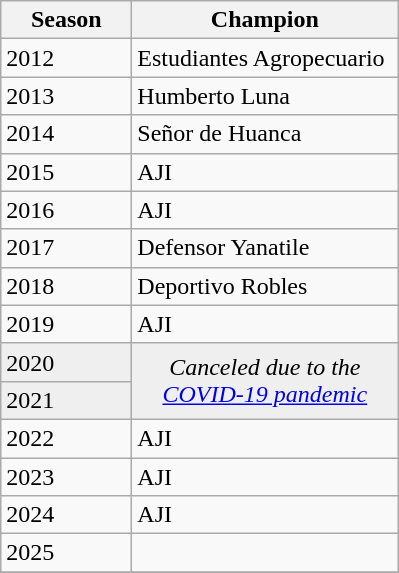<table class="wikitable sortable">
<tr>
<th width=80px>Season</th>
<th width=170px>Champion</th>
</tr>
<tr>
<td>2012</td>
<td>Estudiantes Agropecuario</td>
</tr>
<tr>
<td>2013</td>
<td>Humberto Luna</td>
</tr>
<tr>
<td>2014</td>
<td>Señor de Huanca</td>
</tr>
<tr>
<td>2015</td>
<td>AJI</td>
</tr>
<tr>
<td>2016</td>
<td>AJI</td>
</tr>
<tr>
<td>2017</td>
<td>Defensor Yanatile</td>
</tr>
<tr>
<td>2018</td>
<td>Deportivo Robles</td>
</tr>
<tr>
<td>2019</td>
<td>AJI</td>
</tr>
<tr bgcolor=#efefef>
<td>2020</td>
<td rowspan=2 colspan="1" align=center><em>Canceled due to the <a href='#'>COVID-19 pandemic</a></em></td>
</tr>
<tr bgcolor=#efefef>
<td>2021</td>
</tr>
<tr>
<td>2022</td>
<td>AJI</td>
</tr>
<tr>
<td>2023</td>
<td>AJI</td>
</tr>
<tr>
<td>2024</td>
<td>AJI</td>
</tr>
<tr>
<td>2025</td>
<td></td>
</tr>
<tr>
</tr>
</table>
